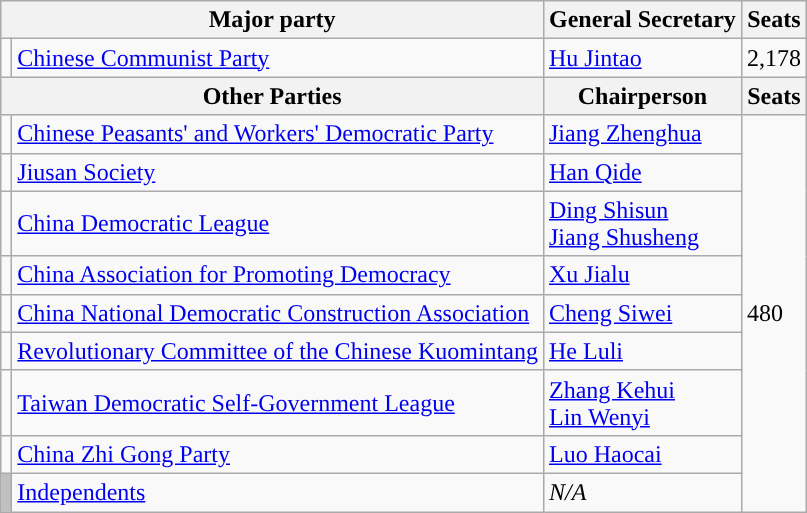<table class="wikitable">
<tr>
<th colspan="2">Major party</th>
<th>General Secretary</th>
<th>Seats</th>
</tr>
<tr>
<td style="background: "></td>
<td><a href='#'>Chinese Communist Party</a></td>
<td><a href='#'>Hu Jintao</a></td>
<td>2,178</td>
</tr>
<tr>
<th colspan="2">Other Parties</th>
<th>Chairperson</th>
<th>Seats</th>
</tr>
<tr>
<td style="background: "></td>
<td><a href='#'>Chinese Peasants' and Workers' Democratic Party</a></td>
<td><a href='#'>Jiang Zhenghua</a></td>
<td rowspan="9">480</td>
</tr>
<tr>
<td style="background: "></td>
<td><a href='#'>Jiusan Society</a></td>
<td><a href='#'>Han Qide</a></td>
</tr>
<tr>
<td style="background: "></td>
<td><a href='#'>China Democratic League</a></td>
<td><a href='#'>Ding Shisun</a><br><a href='#'>Jiang Shusheng</a></td>
</tr>
<tr>
<td style="background: "></td>
<td><a href='#'>China Association for Promoting Democracy</a></td>
<td><a href='#'>Xu Jialu</a></td>
</tr>
<tr>
<td style="background: "></td>
<td><a href='#'>China National Democratic Construction Association</a></td>
<td><a href='#'>Cheng Siwei</a></td>
</tr>
<tr>
<td style="background: "></td>
<td><a href='#'>Revolutionary Committee of the Chinese Kuomintang</a></td>
<td><a href='#'>He Luli</a></td>
</tr>
<tr>
<td style="background: "></td>
<td><a href='#'>Taiwan Democratic Self-Government League</a></td>
<td><a href='#'>Zhang Kehui</a><br><a href='#'>Lin Wenyi</a></td>
</tr>
<tr>
<td style="background: "></td>
<td><a href='#'>China Zhi Gong Party</a></td>
<td><a href='#'>Luo Haocai</a></td>
</tr>
<tr>
<td style="background: #C0C0C0"></td>
<td><a href='#'>Independents</a></td>
<td><em>N/A</em></td>
</tr>
</table>
